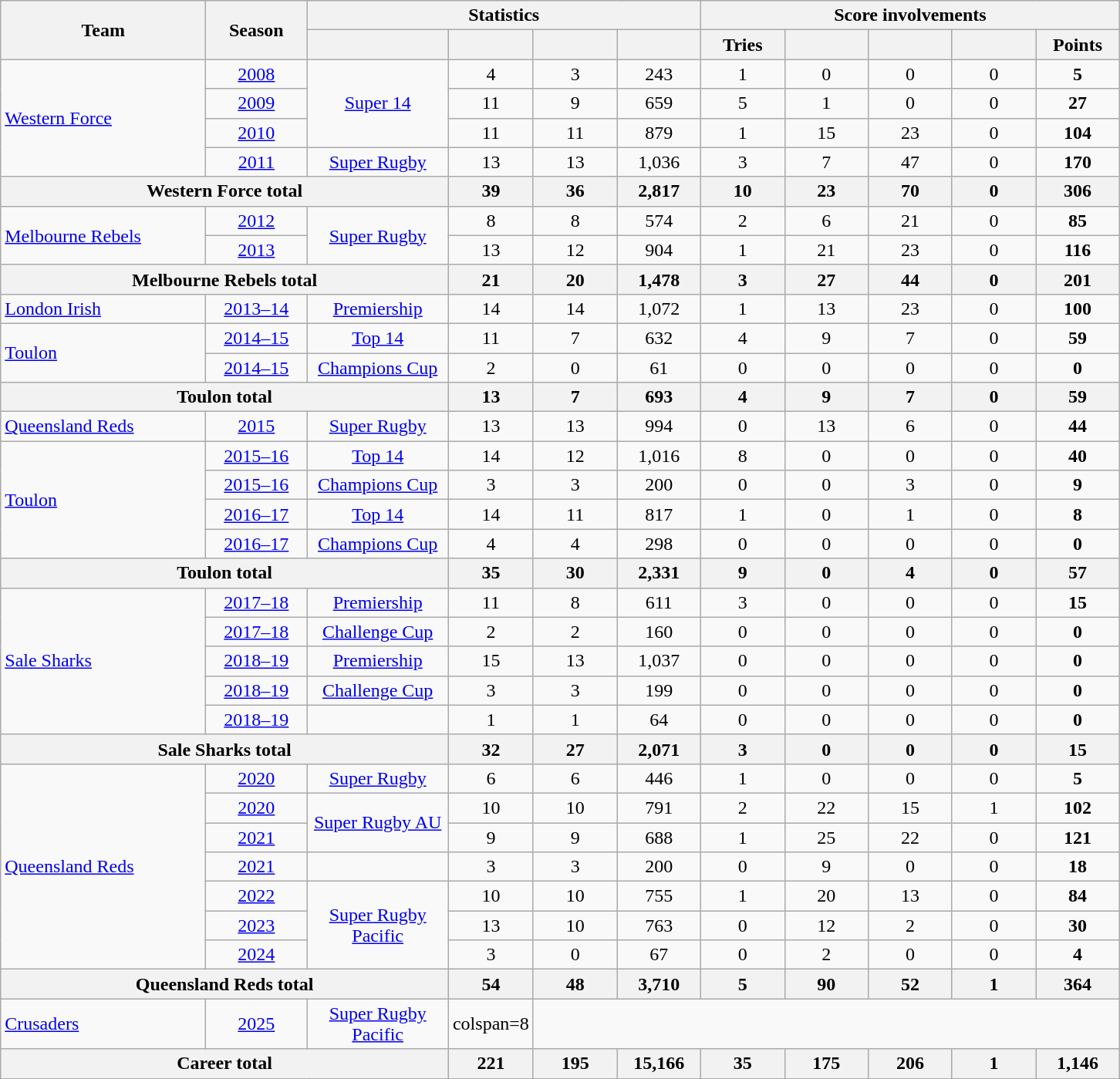<table class="wikitable sortable sticky-header-multi static-row-numbers" style="text-align:center;">
<tr>
<th rowspan=2 width=170px>Team</th>
<th rowspan=2 width=80px>Season</th>
<th colspan=4>Statistics</th>
<th colspan=5>Score involvements</th>
</tr>
<tr>
<th width=115px></th>
<th width=65px></th>
<th width=65px></th>
<th width=65px></th>
<th width=65px>Tries</th>
<th width=65px></th>
<th width=65px></th>
<th width=65px></th>
<th width=65px>Points</th>
</tr>
<tr>
<td align=left rowspan=4> <a href='#'>Western Force</a></td>
<td><a href='#'>2008</a></td>
<td rowspan=3><a href='#'>Super 14</a></td>
<td>4</td>
<td>3</td>
<td>243</td>
<td>1</td>
<td>0</td>
<td>0</td>
<td>0</td>
<td><strong>5</strong></td>
</tr>
<tr>
<td><a href='#'>2009</a></td>
<td>11</td>
<td>9</td>
<td>659</td>
<td>5</td>
<td>1</td>
<td>0</td>
<td>0</td>
<td><strong>27</strong></td>
</tr>
<tr>
<td><a href='#'>2010</a></td>
<td>11</td>
<td>11</td>
<td>879</td>
<td>1</td>
<td>15</td>
<td>23</td>
<td>0</td>
<td><strong>104</strong></td>
</tr>
<tr>
<td><a href='#'>2011</a></td>
<td><a href='#'>Super Rugby</a></td>
<td>13</td>
<td>13</td>
<td>1,036</td>
<td>3</td>
<td>7</td>
<td>47</td>
<td>0</td>
<td><strong>170</strong></td>
</tr>
<tr>
<th colspan=3>Western Force total</th>
<th>39</th>
<th>36</th>
<th>2,817</th>
<th>10</th>
<th>23</th>
<th>70</th>
<th>0</th>
<th>306</th>
</tr>
<tr>
<td align=left rowspan=2> <a href='#'>Melbourne Rebels</a></td>
<td><a href='#'>2012</a></td>
<td rowspan=2><a href='#'>Super Rugby</a></td>
<td>8</td>
<td>8</td>
<td>574</td>
<td>2</td>
<td>6</td>
<td>21</td>
<td>0</td>
<td><strong>85</strong></td>
</tr>
<tr>
<td><a href='#'>2013</a></td>
<td>13</td>
<td>12</td>
<td>904</td>
<td>1</td>
<td>21</td>
<td>23</td>
<td>0</td>
<td><strong>116</strong></td>
</tr>
<tr>
<th colspan=3>Melbourne Rebels total</th>
<th>21</th>
<th>20</th>
<th>1,478</th>
<th>3</th>
<th>27</th>
<th>44</th>
<th>0</th>
<th>201</th>
</tr>
<tr>
<td align=left> <a href='#'>London Irish</a></td>
<td><a href='#'>2013–14</a></td>
<td><a href='#'>Premiership</a></td>
<td>14</td>
<td>14</td>
<td>1,072</td>
<td>1</td>
<td>13</td>
<td>23</td>
<td>0</td>
<td><strong>100</strong></td>
</tr>
<tr>
<td align=left rowspan=2> <a href='#'>Toulon</a></td>
<td><a href='#'>2014–15</a></td>
<td><a href='#'>Top 14</a></td>
<td>11</td>
<td>7</td>
<td>632</td>
<td>4</td>
<td>9</td>
<td>7</td>
<td>0</td>
<td><strong>59</strong></td>
</tr>
<tr>
<td><a href='#'>2014–15</a></td>
<td><a href='#'>Champions Cup</a></td>
<td>2</td>
<td>0</td>
<td>61</td>
<td>0</td>
<td>0</td>
<td>0</td>
<td>0</td>
<td><strong>0</strong></td>
</tr>
<tr>
<th colspan=3>Toulon total</th>
<th>13</th>
<th>7</th>
<th>693</th>
<th>4</th>
<th>9</th>
<th>7</th>
<th>0</th>
<th>59</th>
</tr>
<tr>
<td align=left> <a href='#'>Queensland Reds</a></td>
<td><a href='#'>2015</a></td>
<td><a href='#'>Super Rugby</a></td>
<td>13</td>
<td>13</td>
<td>994</td>
<td>0</td>
<td>13</td>
<td>6</td>
<td>0</td>
<td><strong>44</strong></td>
</tr>
<tr>
<td align=left rowspan=4> <a href='#'>Toulon</a></td>
<td><a href='#'>2015–16</a></td>
<td><a href='#'>Top 14</a></td>
<td>14</td>
<td>12</td>
<td>1,016</td>
<td>8</td>
<td>0</td>
<td>0</td>
<td>0</td>
<td><strong>40</strong></td>
</tr>
<tr>
<td><a href='#'>2015–16</a></td>
<td><a href='#'>Champions Cup</a></td>
<td>3</td>
<td>3</td>
<td>200</td>
<td>0</td>
<td>0</td>
<td>3</td>
<td>0</td>
<td><strong>9</strong></td>
</tr>
<tr>
<td><a href='#'>2016–17</a></td>
<td><a href='#'>Top 14</a></td>
<td>14</td>
<td>11</td>
<td>817</td>
<td>1</td>
<td>0</td>
<td>1</td>
<td>0</td>
<td><strong>8</strong></td>
</tr>
<tr>
<td><a href='#'>2016–17</a></td>
<td><a href='#'>Champions Cup</a></td>
<td>4</td>
<td>4</td>
<td>298</td>
<td>0</td>
<td>0</td>
<td>0</td>
<td>0</td>
<td><strong>0</strong></td>
</tr>
<tr>
<th colspan=3>Toulon total</th>
<th>35</th>
<th>30</th>
<th>2,331</th>
<th>9</th>
<th>0</th>
<th>4</th>
<th>0</th>
<th>57</th>
</tr>
<tr>
<td align=left rowspan=5> <a href='#'>Sale Sharks</a></td>
<td><a href='#'>2017–18</a></td>
<td><a href='#'>Premiership</a></td>
<td>11</td>
<td>8</td>
<td>611</td>
<td>3</td>
<td>0</td>
<td>0</td>
<td>0</td>
<td><strong>15</strong></td>
</tr>
<tr>
<td><a href='#'>2017–18</a></td>
<td><a href='#'>Challenge Cup</a></td>
<td>2</td>
<td>2</td>
<td>160</td>
<td>0</td>
<td>0</td>
<td>0</td>
<td>0</td>
<td><strong>0</strong></td>
</tr>
<tr>
<td><a href='#'>2018–19</a></td>
<td><a href='#'>Premiership</a></td>
<td>15</td>
<td>13</td>
<td>1,037</td>
<td>0</td>
<td>0</td>
<td>0</td>
<td>0</td>
<td><strong>0</strong></td>
</tr>
<tr>
<td><a href='#'>2018–19</a></td>
<td><a href='#'>Challenge Cup</a></td>
<td>3</td>
<td>3</td>
<td>199</td>
<td>0</td>
<td>0</td>
<td>0</td>
<td>0</td>
<td><strong>0</strong></td>
</tr>
<tr>
<td><a href='#'>2018–19</a></td>
<td></td>
<td>1</td>
<td>1</td>
<td>64</td>
<td>0</td>
<td>0</td>
<td>0</td>
<td>0</td>
<td><strong>0</strong></td>
</tr>
<tr>
<th colspan=3>Sale Sharks total</th>
<th>32</th>
<th>27</th>
<th>2,071</th>
<th>3</th>
<th>0</th>
<th>0</th>
<th>0</th>
<th>15</th>
</tr>
<tr>
<td align=left rowspan=7> <a href='#'>Queensland Reds</a></td>
<td><a href='#'>2020</a></td>
<td><a href='#'>Super Rugby</a></td>
<td>6</td>
<td>6</td>
<td>446</td>
<td>1</td>
<td>0</td>
<td>0</td>
<td>0</td>
<td><strong>5</strong></td>
</tr>
<tr>
<td><a href='#'>2020</a></td>
<td rowspan=2><a href='#'>Super Rugby AU</a></td>
<td>10</td>
<td>10</td>
<td>791</td>
<td>2</td>
<td>22</td>
<td>15</td>
<td>1</td>
<td><strong>102</strong></td>
</tr>
<tr>
<td><a href='#'>2021</a></td>
<td>9</td>
<td>9</td>
<td>688</td>
<td>1</td>
<td>25</td>
<td>22</td>
<td>0</td>
<td><strong>121</strong></td>
</tr>
<tr>
<td><a href='#'>2021</a></td>
<td></td>
<td>3</td>
<td>3</td>
<td>200</td>
<td>0</td>
<td>9</td>
<td>0</td>
<td>0</td>
<td><strong>18</strong></td>
</tr>
<tr>
<td><a href='#'>2022</a></td>
<td rowspan=3><a href='#'>Super Rugby Pacific</a></td>
<td>10</td>
<td>10</td>
<td>755</td>
<td>1</td>
<td>20</td>
<td>13</td>
<td>0</td>
<td><strong>84</strong></td>
</tr>
<tr>
<td><a href='#'>2023</a></td>
<td>13</td>
<td>10</td>
<td>763</td>
<td>0</td>
<td>12</td>
<td>2</td>
<td>0</td>
<td><strong>30</strong></td>
</tr>
<tr>
<td><a href='#'>2024</a></td>
<td>3</td>
<td>0</td>
<td>67</td>
<td>0</td>
<td>2</td>
<td>0</td>
<td>0</td>
<td><strong>4</strong></td>
</tr>
<tr>
<th colspan=3>Queensland Reds total</th>
<th>54</th>
<th>48</th>
<th>3,710</th>
<th>5</th>
<th>90</th>
<th>52</th>
<th>1</th>
<th>364</th>
</tr>
<tr>
<td align=left> <a href='#'>Crusaders</a></td>
<td><a href='#'>2025</a></td>
<td><a href='#'>Super Rugby Pacific</a></td>
<td>colspan=8 </td>
</tr>
<tr>
<th colspan=3>Career total</th>
<th>221</th>
<th>195</th>
<th>15,166</th>
<th>35</th>
<th>175</th>
<th>206</th>
<th>1</th>
<th>1,146</th>
</tr>
</table>
